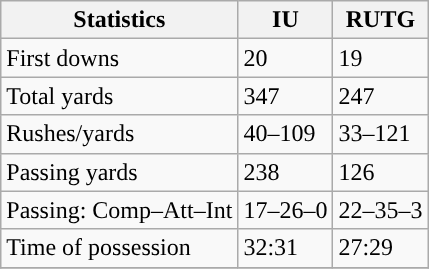<table class="wikitable" style="float: left;">
<tr>
<th>Statistics</th>
<th>IU</th>
<th>RUTG</th>
</tr>
<tr>
<td>First downs</td>
<td>20</td>
<td>19</td>
</tr>
<tr>
<td>Total yards</td>
<td>347</td>
<td>247</td>
</tr>
<tr>
<td>Rushes/yards</td>
<td>40–109</td>
<td>33–121</td>
</tr>
<tr>
<td>Passing yards</td>
<td>238</td>
<td>126</td>
</tr>
<tr>
<td>Passing: Comp–Att–Int</td>
<td>17–26–0</td>
<td>22–35–3</td>
</tr>
<tr>
<td>Time of possession</td>
<td>32:31</td>
<td>27:29</td>
</tr>
<tr>
</tr>
</table>
